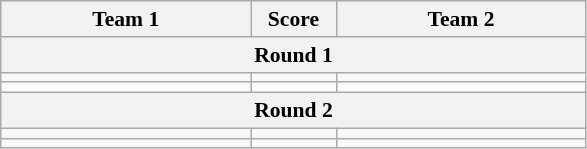<table class="wikitable" style="text-align: center; font-size:90% ">
<tr>
<th align="right" width="160">Team 1</th>
<th width="50">Score</th>
<th align="left" width="160">Team 2</th>
</tr>
<tr>
<th colspan=3>Round 1</th>
</tr>
<tr>
<td align=right></td>
<td align=center></td>
<td align=left></td>
</tr>
<tr>
<td align=right></td>
<td align=center></td>
<td align=left></td>
</tr>
<tr>
<th colspan=3>Round 2</th>
</tr>
<tr>
<td align=right></td>
<td align=center></td>
<td align=left></td>
</tr>
<tr>
<td align=right></td>
<td align=center></td>
<td align=left></td>
</tr>
</table>
